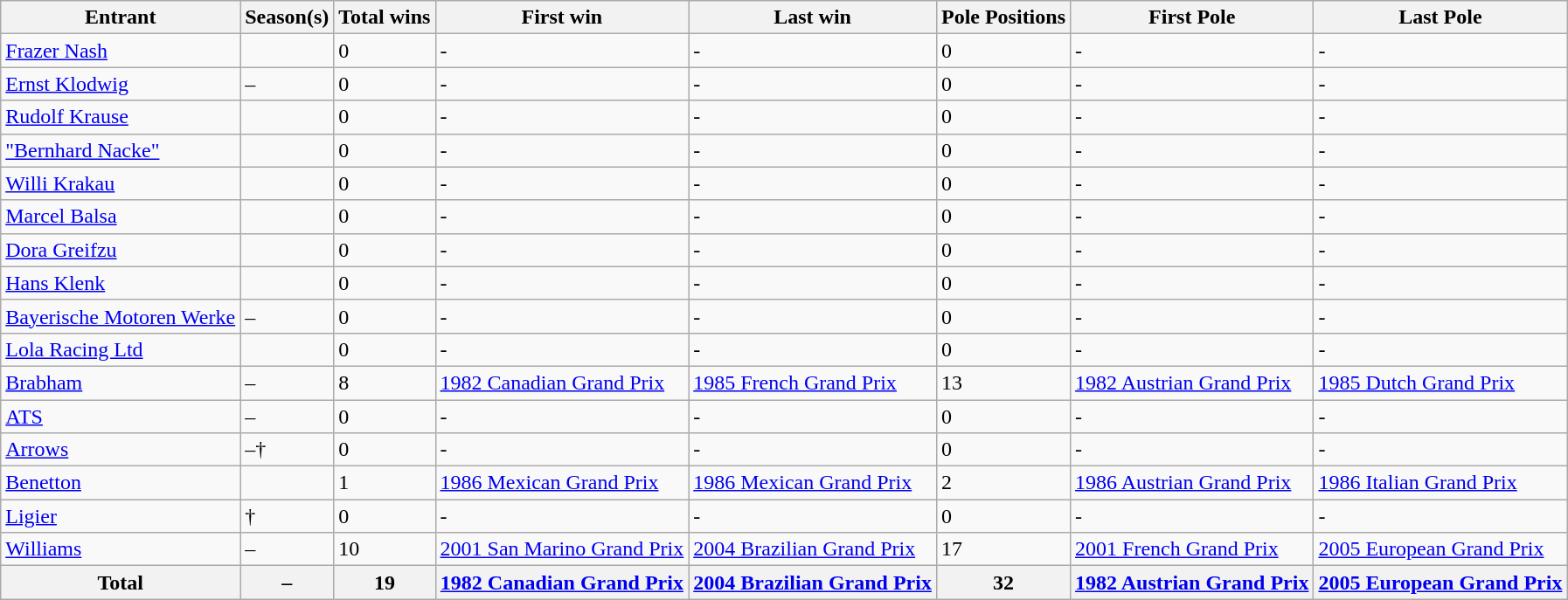<table class="wikitable">
<tr>
<th>Entrant</th>
<th>Season(s)</th>
<th>Total wins</th>
<th>First win</th>
<th>Last win</th>
<th>Pole Positions</th>
<th>First Pole</th>
<th>Last Pole</th>
</tr>
<tr>
<td> <a href='#'>Frazer Nash</a></td>
<td></td>
<td>0</td>
<td>-</td>
<td>-</td>
<td>0</td>
<td>-</td>
<td>-</td>
</tr>
<tr>
<td> <a href='#'>Ernst Klodwig</a></td>
<td>–</td>
<td>0</td>
<td>-</td>
<td>-</td>
<td>0</td>
<td>-</td>
<td>-</td>
</tr>
<tr>
<td> <a href='#'>Rudolf Krause</a></td>
<td></td>
<td>0</td>
<td>-</td>
<td>-</td>
<td>0</td>
<td>-</td>
<td>-</td>
</tr>
<tr>
<td> <a href='#'>"Bernhard Nacke"</a></td>
<td></td>
<td>0</td>
<td>-</td>
<td>-</td>
<td>0</td>
<td>-</td>
<td>-</td>
</tr>
<tr>
<td> <a href='#'>Willi Krakau</a></td>
<td></td>
<td>0</td>
<td>-</td>
<td>-</td>
<td>0</td>
<td>-</td>
<td>-</td>
</tr>
<tr>
<td> <a href='#'>Marcel Balsa</a></td>
<td></td>
<td>0</td>
<td>-</td>
<td>-</td>
<td>0</td>
<td>-</td>
<td>-</td>
</tr>
<tr>
<td> <a href='#'>Dora Greifzu</a></td>
<td></td>
<td>0</td>
<td>-</td>
<td>-</td>
<td>0</td>
<td>-</td>
<td>-</td>
</tr>
<tr>
<td> <a href='#'>Hans Klenk</a></td>
<td></td>
<td>0</td>
<td>-</td>
<td>-</td>
<td>0</td>
<td>-</td>
<td>-</td>
</tr>
<tr>
<td> <a href='#'>Bayerische Motoren Werke</a></td>
<td>–</td>
<td>0</td>
<td>-</td>
<td>-</td>
<td>0</td>
<td>-</td>
<td>-</td>
</tr>
<tr>
<td> <a href='#'>Lola Racing Ltd</a></td>
<td></td>
<td>0</td>
<td>-</td>
<td>-</td>
<td>0</td>
<td>-</td>
<td>-</td>
</tr>
<tr>
<td> <a href='#'>Brabham</a></td>
<td>–</td>
<td>8</td>
<td><a href='#'>1982 Canadian Grand Prix</a></td>
<td><a href='#'>1985 French Grand Prix</a></td>
<td>13</td>
<td><a href='#'>1982 Austrian Grand Prix</a></td>
<td><a href='#'>1985 Dutch Grand Prix</a></td>
</tr>
<tr>
<td> <a href='#'>ATS</a></td>
<td>–</td>
<td>0</td>
<td>-</td>
<td>-</td>
<td>0</td>
<td>-</td>
<td>-</td>
</tr>
<tr>
<td> <a href='#'>Arrows</a></td>
<td>–†</td>
<td>0</td>
<td>-</td>
<td>-</td>
<td>0</td>
<td>-</td>
<td>-</td>
</tr>
<tr>
<td> <a href='#'>Benetton</a></td>
<td></td>
<td>1</td>
<td><a href='#'>1986 Mexican Grand Prix</a></td>
<td><a href='#'>1986 Mexican Grand Prix</a></td>
<td>2</td>
<td><a href='#'>1986 Austrian Grand Prix</a></td>
<td><a href='#'>1986 Italian Grand Prix</a></td>
</tr>
<tr>
<td> <a href='#'>Ligier</a></td>
<td>†</td>
<td>0</td>
<td>-</td>
<td>-</td>
<td>0</td>
<td>-</td>
<td>-</td>
</tr>
<tr>
<td> <a href='#'>Williams</a></td>
<td>–</td>
<td>10</td>
<td><a href='#'>2001 San Marino Grand Prix</a></td>
<td><a href='#'>2004 Brazilian Grand Prix</a></td>
<td>17</td>
<td><a href='#'>2001 French Grand Prix</a></td>
<td><a href='#'>2005 European Grand Prix</a></td>
</tr>
<tr>
<th>Total</th>
<th>–</th>
<th>19</th>
<th><a href='#'>1982 Canadian Grand Prix</a></th>
<th><a href='#'>2004 Brazilian Grand Prix</a></th>
<th>32</th>
<th><a href='#'>1982 Austrian Grand Prix</a></th>
<th><a href='#'>2005 European Grand Prix</a></th>
</tr>
</table>
